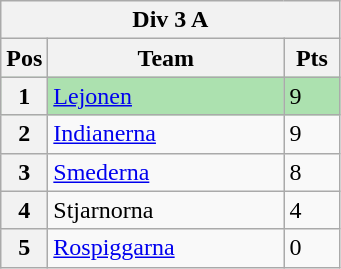<table class="wikitable">
<tr>
<th colspan="3">Div 3 A</th>
</tr>
<tr>
<th width=20>Pos</th>
<th width=150>Team</th>
<th width=30>Pts</th>
</tr>
<tr style="background:#ACE1AF;">
<th>1</th>
<td><a href='#'>Lejonen</a></td>
<td>9</td>
</tr>
<tr>
<th>2</th>
<td><a href='#'>Indianerna</a></td>
<td>9</td>
</tr>
<tr>
<th>3</th>
<td><a href='#'>Smederna</a></td>
<td>8</td>
</tr>
<tr>
<th>4</th>
<td>Stjarnorna</td>
<td>4</td>
</tr>
<tr>
<th>5</th>
<td><a href='#'>Rospiggarna</a></td>
<td>0</td>
</tr>
</table>
